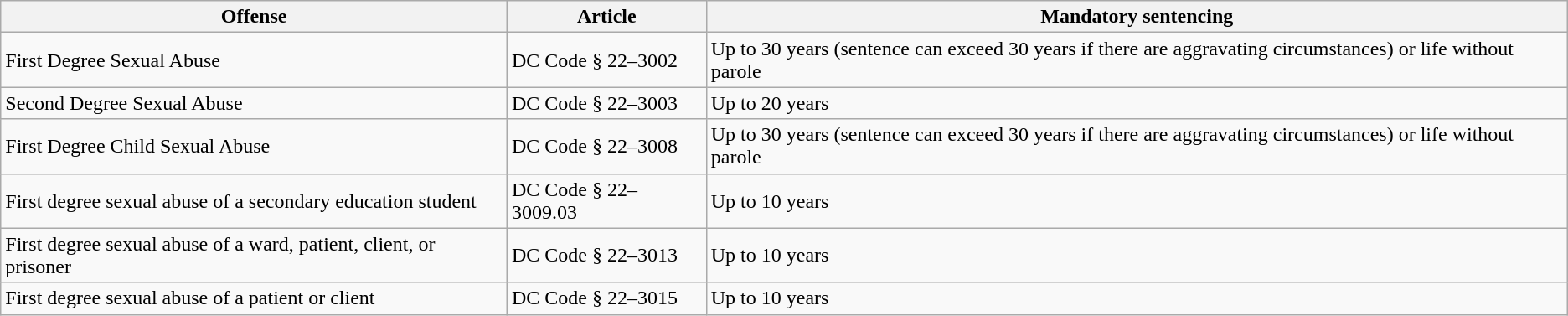<table class="wikitable">
<tr>
<th>Offense</th>
<th>Article</th>
<th>Mandatory sentencing</th>
</tr>
<tr>
<td>First Degree Sexual Abuse</td>
<td>DC Code § 22–3002</td>
<td>Up to 30 years (sentence can exceed 30 years if there are aggravating circumstances) or life without parole</td>
</tr>
<tr>
<td>Second Degree Sexual Abuse</td>
<td>DC Code § 22–3003</td>
<td>Up to 20 years</td>
</tr>
<tr>
<td>First Degree Child Sexual Abuse</td>
<td>DC Code § 22–3008</td>
<td>Up to 30 years (sentence can exceed 30 years if there are aggravating circumstances) or life without parole</td>
</tr>
<tr>
<td>First degree sexual abuse of a secondary education student</td>
<td>DC Code § 22–3009.03</td>
<td>Up to 10 years</td>
</tr>
<tr>
<td>First degree sexual abuse of a ward, patient, client, or prisoner</td>
<td>DC Code § 22–3013</td>
<td>Up to 10 years</td>
</tr>
<tr>
<td>First degree sexual abuse of a patient or client</td>
<td>DC Code § 22–3015</td>
<td>Up to 10 years</td>
</tr>
</table>
